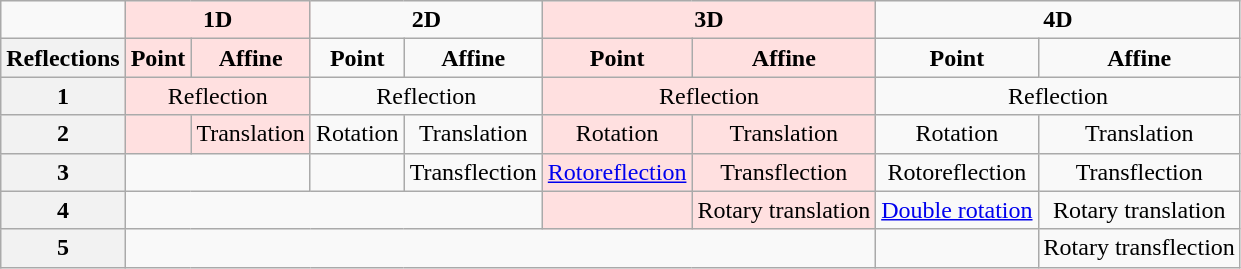<table class=wikitable>
<tr align=center>
<td></td>
<td colspan=2 BGCOLOR="#ffe0e0"><strong>1D</strong></td>
<td colspan=2><strong>2D</strong></td>
<td colspan=2 BGCOLOR="#ffe0e0"><strong>3D</strong></td>
<td colspan=2><strong>4D</strong></td>
</tr>
<tr align=center>
<th>Reflections</th>
<td BGCOLOR="#ffe0e0"><strong>Point</strong></td>
<td BGCOLOR="#ffe0e0"><strong>Affine</strong></td>
<td><strong>Point</strong></td>
<td><strong>Affine</strong></td>
<td BGCOLOR="#ffe0e0"><strong>Point</strong></td>
<td BGCOLOR="#ffe0e0"><strong>Affine</strong></td>
<td><strong>Point</strong></td>
<td><strong>Affine</strong></td>
</tr>
<tr align=center>
<th>1</th>
<td BGCOLOR="#ffe0e0" colspan=2>Reflection</td>
<td colspan=2>Reflection</td>
<td BGCOLOR="#ffe0e0" colspan=2>Reflection</td>
<td colspan=2>Reflection</td>
</tr>
<tr align=center>
<th>2</th>
<td BGCOLOR="#ffe0e0"></td>
<td BGCOLOR="#ffe0e0">Translation</td>
<td>Rotation</td>
<td>Translation</td>
<td BGCOLOR="#ffe0e0">Rotation</td>
<td BGCOLOR="#ffe0e0">Translation</td>
<td>Rotation</td>
<td>Translation</td>
</tr>
<tr align=center>
<th>3</th>
<td colspan=2></td>
<td></td>
<td>Transflection</td>
<td BGCOLOR="#ffe0e0"><a href='#'>Rotoreflection</a></td>
<td BGCOLOR="#ffe0e0">Transflection</td>
<td>Rotoreflection</td>
<td>Transflection</td>
</tr>
<tr align=center>
<th>4</th>
<td colspan=4></td>
<td BGCOLOR="#ffe0e0"></td>
<td BGCOLOR="#ffe0e0">Rotary translation</td>
<td><a href='#'>Double rotation</a></td>
<td>Rotary translation</td>
</tr>
<tr align=center>
<th>5</th>
<td colspan=6></td>
<td></td>
<td>Rotary transflection</td>
</tr>
</table>
